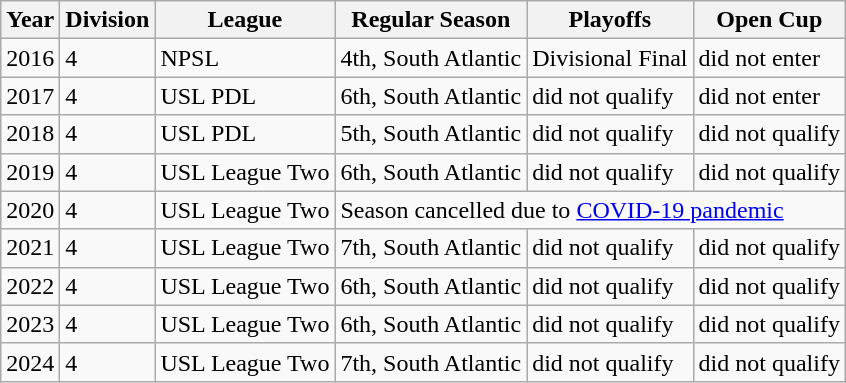<table class="wikitable">
<tr>
<th>Year</th>
<th>Division</th>
<th>League</th>
<th>Regular Season</th>
<th>Playoffs</th>
<th>Open Cup</th>
</tr>
<tr>
<td>2016</td>
<td>4</td>
<td>NPSL</td>
<td>4th, South Atlantic</td>
<td>Divisional Final</td>
<td>did not enter</td>
</tr>
<tr>
<td>2017</td>
<td>4</td>
<td>USL PDL</td>
<td>6th, South Atlantic</td>
<td>did not qualify</td>
<td>did not enter</td>
</tr>
<tr>
<td>2018</td>
<td>4</td>
<td>USL PDL</td>
<td>5th, South Atlantic</td>
<td>did not qualify</td>
<td>did not qualify</td>
</tr>
<tr>
<td>2019</td>
<td>4</td>
<td>USL League Two</td>
<td>6th, South Atlantic</td>
<td>did not qualify</td>
<td>did not qualify</td>
</tr>
<tr>
<td>2020</td>
<td>4</td>
<td>USL League Two</td>
<td colspan=3>Season cancelled due to <a href='#'>COVID-19 pandemic</a></td>
</tr>
<tr>
<td>2021</td>
<td>4</td>
<td>USL League Two</td>
<td>7th, South Atlantic</td>
<td>did not qualify</td>
<td>did not qualify</td>
</tr>
<tr>
<td>2022</td>
<td>4</td>
<td>USL League Two</td>
<td>6th, South Atlantic</td>
<td>did not qualify</td>
<td>did not qualify</td>
</tr>
<tr>
<td>2023</td>
<td>4</td>
<td>USL League Two</td>
<td>6th, South Atlantic</td>
<td>did not qualify</td>
<td>did not qualify</td>
</tr>
<tr>
<td>2024</td>
<td>4</td>
<td>USL League Two</td>
<td>7th, South Atlantic</td>
<td>did not qualify</td>
<td>did not qualify</td>
</tr>
</table>
